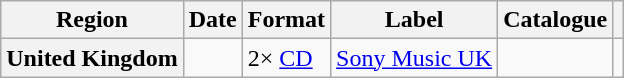<table class="wikitable plainrowheaders">
<tr>
<th>Region</th>
<th>Date</th>
<th>Format</th>
<th>Label</th>
<th>Catalogue</th>
<th></th>
</tr>
<tr>
<th scope="row">United Kingdom</th>
<td></td>
<td>2× <a href='#'>CD</a></td>
<td><a href='#'>Sony Music UK</a></td>
<td></td>
<td align="center"></td>
</tr>
</table>
